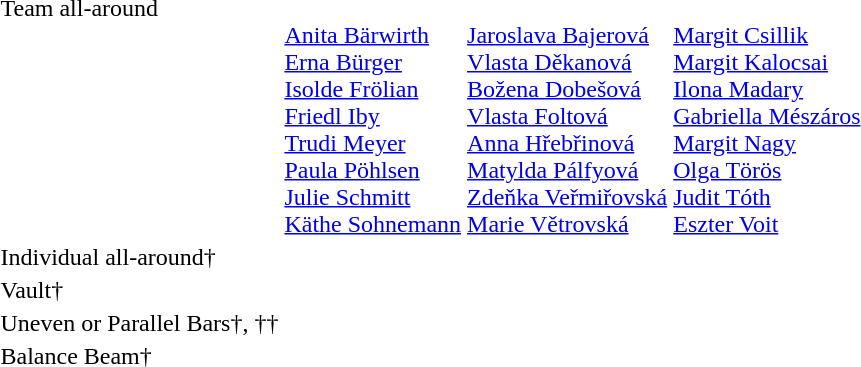<table>
<tr valign="top">
<td>Team all-around<br></td>
<td><br><a href='#'>Anita Bärwirth</a><br><a href='#'>Erna Bürger</a><br><a href='#'>Isolde Frölian</a><br><a href='#'>Friedl Iby</a><br><a href='#'>Trudi Meyer</a><br><a href='#'>Paula Pöhlsen</a><br><a href='#'>Julie Schmitt</a><br><a href='#'>Käthe Sohnemann</a></td>
<td><br><a href='#'>Jaroslava Bajerová</a><br><a href='#'>Vlasta Děkanová</a><br><a href='#'>Božena Dobešová</a><br><a href='#'>Vlasta Foltová</a><br><a href='#'>Anna Hřebřinová</a><br><a href='#'>Matylda Pálfyová</a><br><a href='#'>Zdeňka Veřmiřovská</a><br><a href='#'>Marie Větrovská</a></td>
<td><br><a href='#'>Margit Csillik</a><br><a href='#'>Margit Kalocsai</a><br><a href='#'>Ilona Madary</a><br><a href='#'>Gabriella Mészáros</a><br><a href='#'>Margit Nagy</a><br><a href='#'>Olga Törös</a><br><a href='#'>Judit Tóth</a><br><a href='#'>Eszter Voit</a></td>
</tr>
<tr valign="top">
<td>Individual all-around†<br></td>
<td></td>
<td></td>
<td></td>
</tr>
<tr valign="top">
<td>Vault†<br></td>
<td></td>
<td></td>
<td></td>
</tr>
<tr valign="top">
<td>Uneven or Parallel Bars†, ††<br></td>
<td></td>
<td></td>
<td></td>
</tr>
<tr valign="top">
<td>Balance Beam†<br></td>
<td></td>
<td></td>
<td><br></td>
</tr>
</table>
